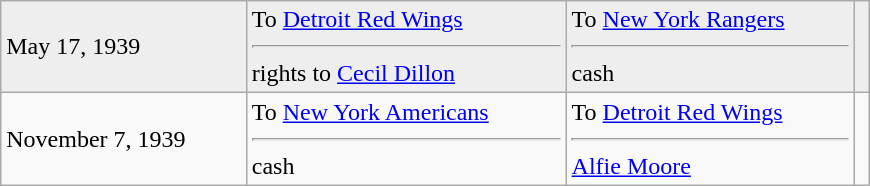<table class="wikitable" style="border:1px solid #999999; width:580px;">
<tr bgcolor="eeeeee">
<td>May 17, 1939</td>
<td valign="top">To <a href='#'>Detroit Red Wings</a><hr>rights to <a href='#'>Cecil Dillon</a></td>
<td valign="top">To <a href='#'>New York Rangers</a><hr>cash</td>
<td></td>
</tr>
<tr>
<td>November 7, 1939</td>
<td valign="top">To <a href='#'>New York Americans</a><hr>cash</td>
<td valign="top">To <a href='#'>Detroit Red Wings</a><hr><a href='#'>Alfie Moore</a></td>
<td></td>
</tr>
</table>
